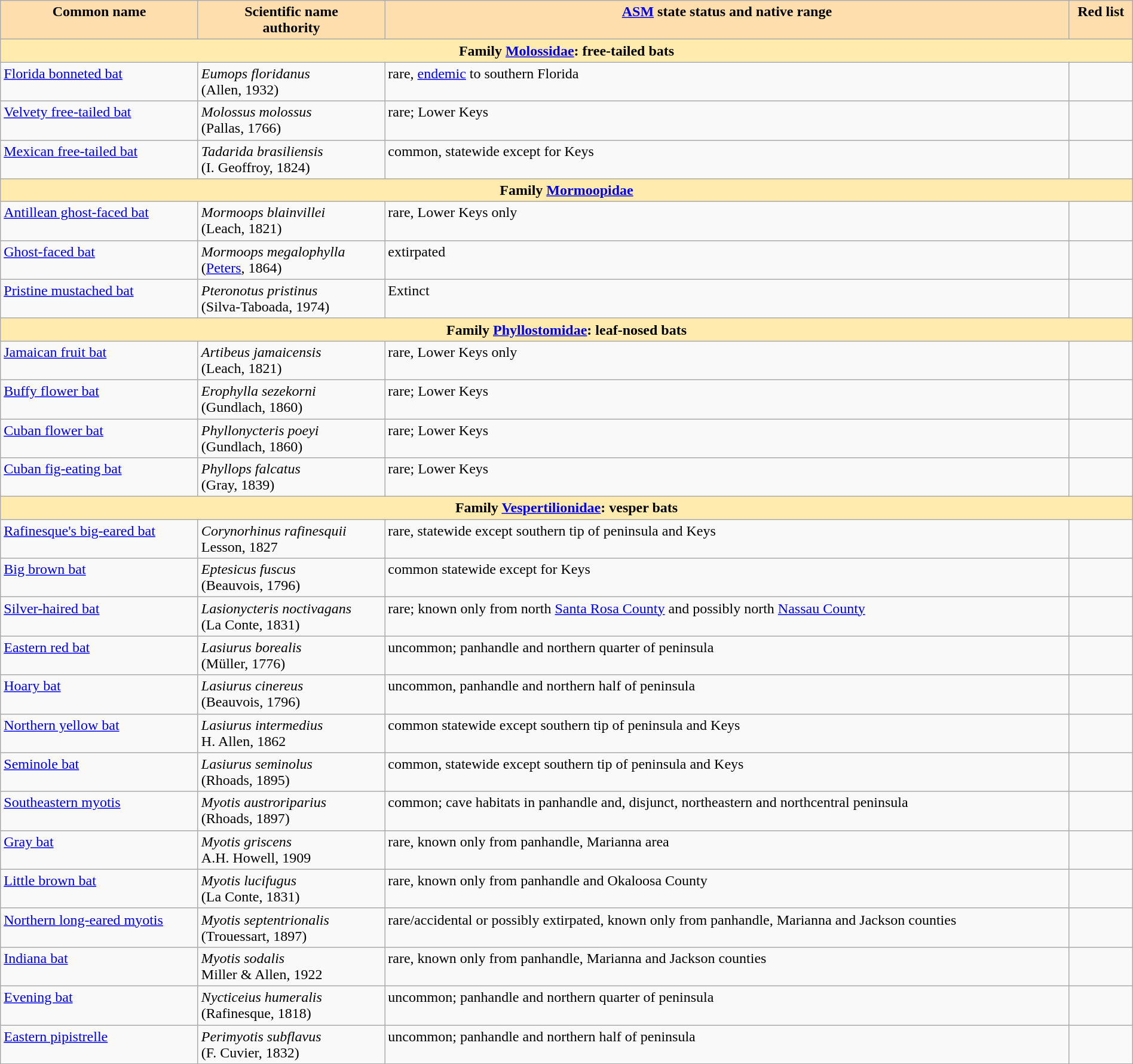<table class="wikitable" style="width:100%; text-align:left;">
<tr valign="top">
<th style=background:navajowhite>Common name</th>
<th style=background:navajowhite>Scientific name<br>authority</th>
<th style=background:navajowhite><a href='#'>ASM</a> state status and native range</th>
<th style=background:navajowhite>Red list</th>
</tr>
<tr>
<td colspan="4" style="text-align:center;" bgcolor="#ffebad"><strong>Family <a href='#'>Molossidae</a>: free-tailed bats</strong></td>
</tr>
<tr valign="top">
<td><a href='#'>Florida bonneted bat</a><br></td>
<td><em>Eumops floridanus</em><br>(Allen, 1932)</td>
<td>rare, <a href='#'>endemic</a> to southern Florida</td>
<td><br></td>
</tr>
<tr valign="top">
<td><a href='#'>Velvety free-tailed bat</a><br></td>
<td><em>Molossus molossus</em><br>(Pallas, 1766)</td>
<td>rare; Lower Keys</td>
<td><br></td>
</tr>
<tr valign="top">
<td><a href='#'>Mexican free-tailed bat</a><br></td>
<td><em>Tadarida brasiliensis</em><br>(I. Geoffroy, 1824)</td>
<td>common, statewide except for Keys</td>
<td><br></td>
</tr>
<tr>
<td colspan="4" style="text-align:center;" bgcolor="#ffebad"><strong>Family <a href='#'>Mormoopidae</a></strong></td>
</tr>
<tr valign="top">
<td><a href='#'>Antillean ghost-faced bat</a><br></td>
<td><em>Mormoops blainvillei</em><br>(Leach, 1821)</td>
<td>rare, Lower Keys only</td>
<td><br></td>
</tr>
<tr valign="top">
<td><a href='#'>Ghost-faced bat</a><br></td>
<td><em>Mormoops megalophylla</em><br>(<a href='#'>Peters</a>, 1864)</td>
<td>extirpated</td>
<td><br></td>
</tr>
<tr valign="top">
<td><a href='#'>Pristine mustached bat</a></td>
<td><em>Pteronotus pristinus</em><br>(Silva-Taboada, 1974)</td>
<td>Extinct</td>
<td><br></td>
</tr>
<tr>
<td colspan="4" style="text-align:center;" bgcolor="#ffebad"><strong>Family <a href='#'>Phyllostomidae</a>: leaf-nosed bats</strong></td>
</tr>
<tr valign="top">
<td><a href='#'>Jamaican fruit bat</a><br></td>
<td><em>Artibeus jamaicensis</em><br>(Leach, 1821)</td>
<td>rare, Lower Keys only</td>
<td><br></td>
</tr>
<tr valign="top">
<td><a href='#'>Buffy flower bat</a><br></td>
<td><em>Erophylla sezekorni</em><br>(Gundlach, 1860)</td>
<td>rare; Lower Keys</td>
<td><br></td>
</tr>
<tr valign="top">
<td><a href='#'>Cuban flower bat</a></td>
<td><em>Phyllonycteris poeyi</em><br>(Gundlach, 1860)</td>
<td>rare; Lower Keys</td>
<td><br></td>
</tr>
<tr valign="top">
<td><a href='#'>Cuban fig-eating bat</a><br></td>
<td><em>Phyllops falcatus</em><br>(Gray, 1839)</td>
<td>rare; Lower Keys</td>
<td><br></td>
</tr>
<tr valign="top">
<td colspan="4" style="text-align:center;" bgcolor="#ffebad"><strong>Family <a href='#'>Vespertilionidae</a>: vesper bats</strong></td>
</tr>
<tr valign="top">
<td><a href='#'>Rafinesque's big-eared bat</a><br></td>
<td><em>Corynorhinus rafinesquii</em><br>Lesson, 1827</td>
<td>rare, statewide except southern tip of peninsula and Keys</td>
<td><br></td>
</tr>
<tr valign="top">
<td><a href='#'>Big brown bat</a><br></td>
<td><em>Eptesicus fuscus</em><br>(Beauvois, 1796)</td>
<td>common statewide except for Keys</td>
<td><br></td>
</tr>
<tr valign="top">
<td><a href='#'>Silver-haired bat</a><br></td>
<td><em>Lasionycteris noctivagans</em><br>(La Conte, 1831)</td>
<td>rare; known only from north <a href='#'>Santa Rosa County</a> and possibly north <a href='#'>Nassau County</a></td>
<td><br></td>
</tr>
<tr valign="top">
<td><a href='#'>Eastern red bat</a><br></td>
<td><em>Lasiurus borealis</em><br>(Müller, 1776)</td>
<td>uncommon; panhandle and northern quarter of peninsula</td>
<td><br></td>
</tr>
<tr valign="top">
<td><a href='#'>Hoary bat</a><br></td>
<td><em>Lasiurus cinereus</em><br>(Beauvois, 1796)</td>
<td>uncommon, panhandle and northern half of peninsula</td>
<td><br></td>
</tr>
<tr valign="top">
<td><a href='#'>Northern yellow bat</a></td>
<td><em>Lasiurus intermedius</em><br>H. Allen, 1862</td>
<td>common statewide except southern tip of peninsula and Keys</td>
<td><br></td>
</tr>
<tr valign="top">
<td><a href='#'>Seminole bat</a><br></td>
<td><em>Lasiurus seminolus</em><br>(Rhoads, 1895)</td>
<td>common, statewide except southern tip of peninsula and Keys</td>
<td><br></td>
</tr>
<tr valign="top">
<td><a href='#'>Southeastern myotis</a><br></td>
<td><em>Myotis austroriparius</em><br>(Rhoads, 1897)</td>
<td>common; cave habitats in panhandle and, disjunct, northeastern and northcentral peninsula</td>
<td><br></td>
</tr>
<tr valign="top">
<td><a href='#'>Gray bat</a><br></td>
<td><em>Myotis griscens</em><br>A.H. Howell, 1909</td>
<td>rare, known only from panhandle, Marianna area</td>
<td><br></td>
</tr>
<tr valign="top">
<td><a href='#'>Little brown bat</a><br></td>
<td><em>Myotis lucifugus</em><br>(La Conte, 1831)</td>
<td>rare, known only from panhandle and Okaloosa County</td>
<td><br></td>
</tr>
<tr valign="top">
<td><a href='#'>Northern long-eared myotis</a><br></td>
<td><em>Myotis septentrionalis</em><br>(Trouessart, 1897)</td>
<td>rare/accidental or possibly extirpated, known only from panhandle, Marianna and Jackson counties</td>
<td><br></td>
</tr>
<tr valign="top">
<td><a href='#'>Indiana bat</a><br></td>
<td><em>Myotis sodalis</em><br>Miller & Allen, 1922</td>
<td>rare, known only from panhandle, Marianna and Jackson counties</td>
<td><br></td>
</tr>
<tr valign="top">
<td><a href='#'>Evening bat</a><br></td>
<td><em>Nycticeius humeralis</em><br>(Rafinesque, 1818)</td>
<td>uncommon; panhandle and northern quarter of peninsula</td>
<td><br></td>
</tr>
<tr valign="top">
<td><a href='#'>Eastern pipistrelle</a><br></td>
<td><em>Perimyotis subflavus</em><br>(F. Cuvier, 1832)</td>
<td>uncommon; panhandle and northern half of peninsula</td>
<td><br></td>
</tr>
<tr>
</tr>
</table>
